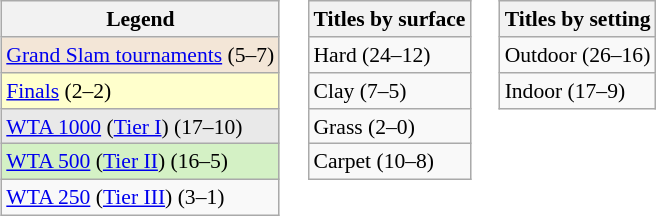<table>
<tr valign="top" style=font-size:90%>
<td><br><table class="wikitable">
<tr>
<th>Legend</th>
</tr>
<tr style="background:#f3e6d7;">
<td><a href='#'>Grand Slam tournaments</a> (5–7)</td>
</tr>
<tr style="background:#ffffcc;">
<td><a href='#'>Finals</a> (2–2)</td>
</tr>
<tr style="background:#e9e9e9;">
<td><a href='#'>WTA 1000</a> (<a href='#'>Tier I</a>)  (17–10)</td>
</tr>
<tr style="background:#d4f1c5;">
<td><a href='#'>WTA 500</a> (<a href='#'>Tier II</a>) (16–5)</td>
</tr>
<tr>
<td><a href='#'>WTA 250</a> (<a href='#'>Tier III</a>) (3–1)</td>
</tr>
</table>
</td>
<td><br><table class="wikitable">
<tr>
<th>Titles by surface</th>
</tr>
<tr>
<td>Hard (24–12)</td>
</tr>
<tr>
<td>Clay (7–5)</td>
</tr>
<tr>
<td>Grass (2–0)</td>
</tr>
<tr>
<td>Carpet (10–8)</td>
</tr>
</table>
</td>
<td><br><table class="wikitable">
<tr>
<th>Titles by setting</th>
</tr>
<tr>
<td>Outdoor (26–16)</td>
</tr>
<tr>
<td>Indoor (17–9)</td>
</tr>
</table>
</td>
</tr>
</table>
